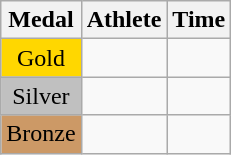<table class="wikitable">
<tr>
<th>Medal</th>
<th>Athlete</th>
<th>Time</th>
</tr>
<tr>
<td style="text-align:center;background-color:gold;">Gold</td>
<td></td>
<td></td>
</tr>
<tr>
<td style="text-align:center;background-color:silver;">Silver</td>
<td></td>
<td></td>
</tr>
<tr>
<td style="text-align:center;background-color:#CC9966;">Bronze</td>
<td></td>
<td></td>
</tr>
</table>
